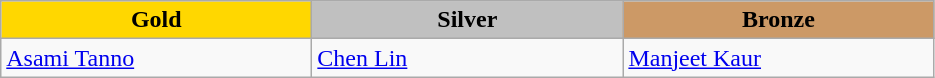<table class="wikitable" style="text-align:left">
<tr align="center">
<td width=200 bgcolor=gold><strong>Gold</strong></td>
<td width=200 bgcolor=silver><strong>Silver</strong></td>
<td width=200 bgcolor=CC9966><strong>Bronze</strong></td>
</tr>
<tr>
<td><a href='#'>Asami Tanno</a><br><em></em></td>
<td><a href='#'>Chen Lin</a><br><em></em></td>
<td><a href='#'>Manjeet Kaur</a><br><em></em></td>
</tr>
</table>
